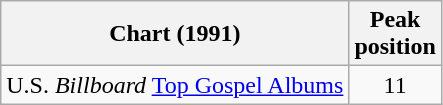<table class="wikitable sortable">
<tr>
<th>Chart (1991)</th>
<th>Peak<br>position</th>
</tr>
<tr>
<td>U.S. <em>Billboard</em> <a href='#'>Top Gospel Albums</a></td>
<td style="text-align:center;">11</td>
</tr>
</table>
